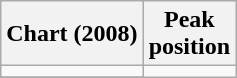<table class="wikitable">
<tr>
<th>Chart (2008)</th>
<th>Peak<br>position</th>
</tr>
<tr>
<td></td>
</tr>
<tr>
</tr>
</table>
